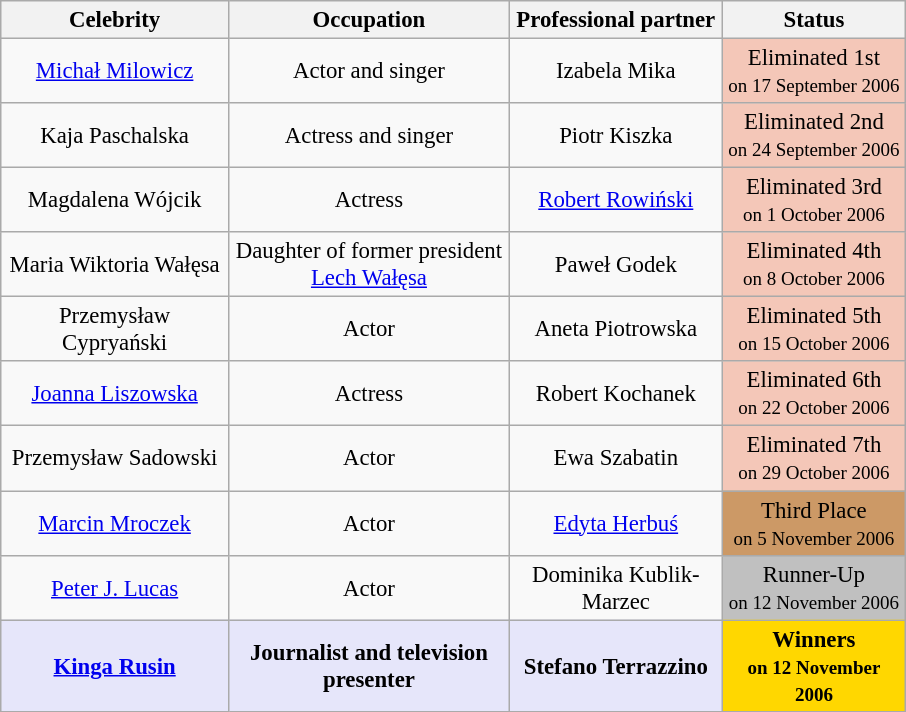<table class="wikitable" style="margin:auto; text-align:center; font-size:95%;">
<tr>
<th width="145">Celebrity</th>
<th width="180">Occupation</th>
<th width="135">Professional partner</th>
<th width="115">Status</th>
</tr>
<tr>
<td><a href='#'>Michał Milowicz</a></td>
<td>Actor and singer</td>
<td>Izabela Mika</td>
<td bgcolor="#F4C7B8">Eliminated 1st<br><small>on 17 September 2006</small></td>
</tr>
<tr>
<td>Kaja Paschalska</td>
<td>Actress and singer</td>
<td>Piotr Kiszka</td>
<td bgcolor="#F4C7B8">Eliminated 2nd<br><small>on 24 September 2006</small></td>
</tr>
<tr>
<td>Magdalena Wójcik</td>
<td>Actress</td>
<td><a href='#'>Robert Rowiński</a></td>
<td bgcolor="#F4C7B8">Eliminated 3rd<br><small>on 1 October 2006</small></td>
</tr>
<tr>
<td>Maria Wiktoria Wałęsa</td>
<td>Daughter of former president <a href='#'>Lech Wałęsa</a></td>
<td>Paweł Godek</td>
<td bgcolor="#F4C7B8">Eliminated 4th<br><small>on 8 October 2006</small></td>
</tr>
<tr>
<td>Przemysław Cypryański</td>
<td>Actor</td>
<td>Aneta Piotrowska</td>
<td bgcolor="#F4C7B8">Eliminated 5th<br><small>on 15 October 2006</small></td>
</tr>
<tr>
<td><a href='#'>Joanna Liszowska</a></td>
<td>Actress</td>
<td>Robert Kochanek</td>
<td bgcolor="#F4C7B8">Eliminated 6th<br><small>on 22 October 2006</small></td>
</tr>
<tr>
<td>Przemysław Sadowski</td>
<td>Actor</td>
<td>Ewa Szabatin</td>
<td bgcolor="#F4C7B8">Eliminated 7th<br><small>on 29 October 2006</small></td>
</tr>
<tr>
<td><a href='#'>Marcin Mroczek</a></td>
<td>Actor</td>
<td><a href='#'>Edyta Herbuś</a></td>
<td bgcolor="cc9966">Third Place<br><small>on 5 November 2006</small></td>
</tr>
<tr>
<td><a href='#'>Peter J. Lucas</a></td>
<td>Actor</td>
<td>Dominika Kublik-Marzec</td>
<td bgcolor="silver">Runner-Up<br><small>on 12 November 2006</small></td>
</tr>
<tr>
<td bgcolor="lavender"><strong><a href='#'>Kinga Rusin</a></strong></td>
<td bgcolor="lavender"><strong>Journalist and television presenter</strong></td>
<td bgcolor="lavender"><strong>Stefano Terrazzino</strong></td>
<td bgcolor="gold"><strong>Winners<br><small>on 12 November 2006</small></strong></td>
</tr>
</table>
